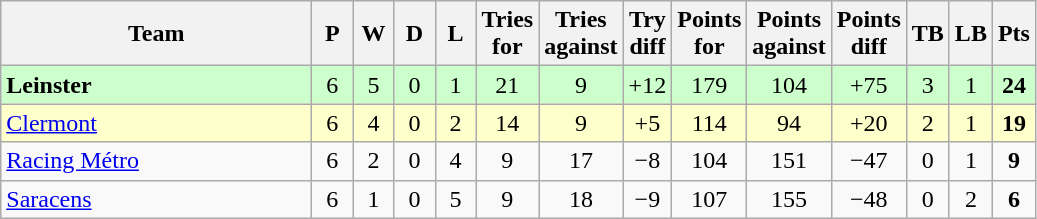<table class="wikitable" style="text-align: center;">
<tr>
<th width="200">Team</th>
<th width="20">P</th>
<th width="20">W</th>
<th width="20">D</th>
<th width="20">L</th>
<th width="20">Tries for</th>
<th width="20">Tries against</th>
<th width="20">Try diff</th>
<th width="20">Points for</th>
<th width="20">Points against</th>
<th width="25">Points diff</th>
<th width="20">TB</th>
<th width="20">LB</th>
<th width="20">Pts</th>
</tr>
<tr bgcolor=ccffcc>
<td align=left> <strong>Leinster</strong></td>
<td>6</td>
<td>5</td>
<td>0</td>
<td>1</td>
<td>21</td>
<td>9</td>
<td>+12</td>
<td>179</td>
<td>104</td>
<td>+75</td>
<td>3</td>
<td>1</td>
<td><strong>24</strong></td>
</tr>
<tr bgcolor=ffffcc>
<td align=left> <a href='#'>Clermont</a></td>
<td>6</td>
<td>4</td>
<td>0</td>
<td>2</td>
<td>14</td>
<td>9</td>
<td>+5</td>
<td>114</td>
<td>94</td>
<td>+20</td>
<td>2</td>
<td>1</td>
<td><strong>19</strong></td>
</tr>
<tr>
<td align=left> <a href='#'>Racing Métro</a></td>
<td>6</td>
<td>2</td>
<td>0</td>
<td>4</td>
<td>9</td>
<td>17</td>
<td>−8</td>
<td>104</td>
<td>151</td>
<td>−47</td>
<td>0</td>
<td>1</td>
<td><strong>9</strong></td>
</tr>
<tr>
<td align=left> <a href='#'>Saracens</a></td>
<td>6</td>
<td>1</td>
<td>0</td>
<td>5</td>
<td>9</td>
<td>18</td>
<td>−9</td>
<td>107</td>
<td>155</td>
<td>−48</td>
<td>0</td>
<td>2</td>
<td><strong>6</strong></td>
</tr>
</table>
